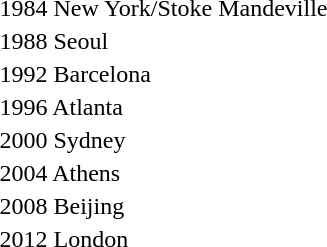<table>
<tr>
<td>1984 New York/Stoke Mandeville<br></td>
<td></td>
<td></td>
<td></td>
</tr>
<tr>
<td>1988 Seoul<br></td>
<td></td>
<td></td>
<td></td>
</tr>
<tr>
<td>1992 Barcelona<br></td>
<td></td>
<td></td>
<td></td>
</tr>
<tr>
<td>1996 Atlanta<br></td>
<td></td>
<td></td>
<td></td>
</tr>
<tr>
<td>2000 Sydney<br></td>
<td></td>
<td></td>
<td></td>
</tr>
<tr>
<td>2004 Athens<br></td>
<td></td>
<td></td>
<td></td>
</tr>
<tr>
<td>2008 Beijing<br></td>
<td></td>
<td></td>
<td></td>
</tr>
<tr>
<td>2012 London<br></td>
<td></td>
<td></td>
<td></td>
</tr>
</table>
